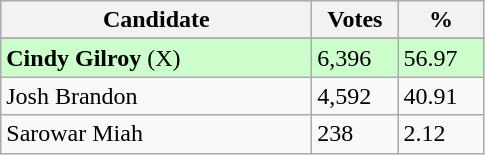<table class="wikitable sortable">
<tr>
<th width="200px">Candidate</th>
<th width="50px">Votes</th>
<th width="50px">%</th>
</tr>
<tr>
</tr>
<tr style="text-align:left; background:#cfc;">
<td><strong>Cindy Gilroy</strong> (X)</td>
<td>6,396</td>
<td>56.97</td>
</tr>
<tr>
<td>Josh Brandon</td>
<td>4,592</td>
<td>40.91</td>
</tr>
<tr>
<td>Sarowar Miah</td>
<td>238</td>
<td>2.12</td>
</tr>
</table>
